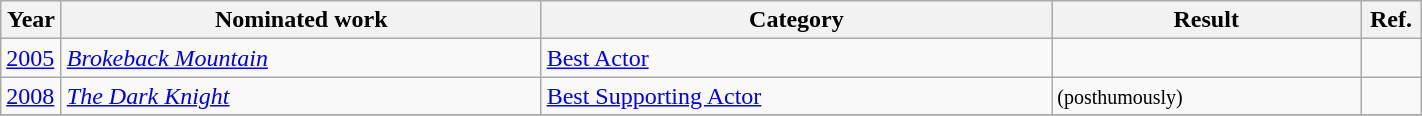<table class="wikitable sortable" width=75%>
<tr>
<th width = 33px>Year</th>
<th>Nominated work</th>
<th>Category</th>
<th>Result</th>
<th width = 33px>Ref.</th>
</tr>
<tr>
<td><a href='#'>2005</a></td>
<td><em><a href='#'>Brokeback Mountain</a></em></td>
<td><a href='#'>Best Actor</a></td>
<td></td>
<td></td>
</tr>
<tr>
<td><a href='#'>2008</a></td>
<td><em><a href='#'>The Dark Knight</a></em></td>
<td><a href='#'>Best Supporting Actor</a></td>
<td> <small>(posthumously)</small></td>
<td></td>
</tr>
<tr>
</tr>
</table>
